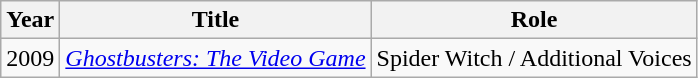<table class="wikitable sortable">
<tr>
<th>Year</th>
<th>Title</th>
<th>Role</th>
</tr>
<tr>
<td rowspan="1">2009</td>
<td><em><a href='#'>Ghostbusters: The Video Game</a></em></td>
<td>Spider Witch / Additional Voices</td>
</tr>
</table>
